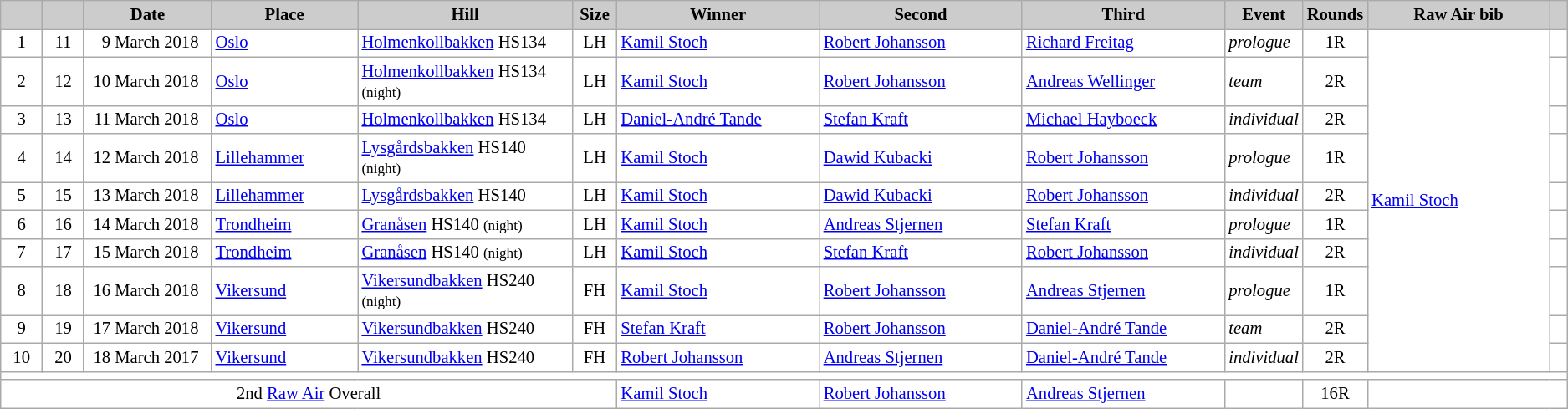<table class="wikitable plainrowheaders" style="background:#fff; font-size:86%; line-height:16px; border:gray solid 1px; border-collapse:collapse;">
<tr style="background:#ccc; text-align:center;">
<th scope="col" style="background:#ccc;" width=30px;"></th>
<th scope="col" style="background:#ccc;" width=30px;"></th>
<th scope="col" style="background:#ccc;" width=110px;">Date</th>
<th scope="col" style="background:#ccc;" width=120px;">Place</th>
<th scope="col" style="background:#ccc;" width=180px;">Hill</th>
<th scope="col" style="background:#ccc;" width=30px;">Size</th>
<th scope="col" style="background:#ccc;" width=180px;">Winner</th>
<th scope="col" style="background:#ccc;" width=180px;">Second</th>
<th scope="col" style="background:#ccc;" width=180px;">Third</th>
<th scope="col" style="background:#ccc;" width=52px;">Event</th>
<th scope="col" style="background:#ccc;" width=45px;">Rounds</th>
<th scope="col" style="background:#ccc;" width=165px;">Raw Air bib</th>
<th scope="col" style="background:#ccc;" width=10px;"></th>
</tr>
<tr>
<td align=center>1</td>
<td align=center>11</td>
<td align=right>9 March 2018  </td>
<td> <a href='#'>Oslo</a></td>
<td><a href='#'>Holmenkollbakken</a> HS134</td>
<td align=center>LH</td>
<td> <a href='#'>Kamil Stoch</a></td>
<td> <a href='#'>Robert Johansson</a></td>
<td> <a href='#'>Richard Freitag</a></td>
<td><em>prologue</em></td>
<td align=center>1R</td>
<td rowspan=10> <a href='#'>Kamil Stoch</a></td>
<td></td>
</tr>
<tr>
<td align=center>2</td>
<td align=center>12</td>
<td align=right>10 March 2018  </td>
<td> <a href='#'>Oslo</a></td>
<td><a href='#'>Holmenkollbakken</a> HS134 <small>(night)</small></td>
<td align=center>LH</td>
<td> <a href='#'>Kamil Stoch</a></td>
<td> <a href='#'>Robert Johansson</a></td>
<td> <a href='#'>Andreas Wellinger</a></td>
<td><em>team</em></td>
<td align=center>2R</td>
<td></td>
</tr>
<tr>
<td align=center>3</td>
<td align=center>13</td>
<td align=right>11 March 2018  </td>
<td> <a href='#'>Oslo</a></td>
<td><a href='#'>Holmenkollbakken</a> HS134</td>
<td align=center>LH</td>
<td> <a href='#'>Daniel-André Tande</a></td>
<td> <a href='#'>Stefan Kraft</a></td>
<td> <a href='#'>Michael Hayboeck</a></td>
<td><em>individual</em></td>
<td align=center>2R</td>
<td></td>
</tr>
<tr>
<td align=center>4</td>
<td align=center>14</td>
<td align=right>12 March 2018  </td>
<td> <a href='#'>Lillehammer</a></td>
<td><a href='#'>Lysgårdsbakken</a> HS140 <small>(night)</small></td>
<td align=center>LH</td>
<td> <a href='#'>Kamil Stoch</a></td>
<td> <a href='#'>Dawid Kubacki</a></td>
<td> <a href='#'>Robert Johansson</a></td>
<td><em>prologue</em></td>
<td align=center>1R</td>
<td></td>
</tr>
<tr>
<td align=center>5</td>
<td align=center>15</td>
<td align=right>13 March 2018  </td>
<td> <a href='#'>Lillehammer</a></td>
<td><a href='#'>Lysgårdsbakken</a> HS140</td>
<td align=center>LH</td>
<td> <a href='#'>Kamil Stoch</a></td>
<td> <a href='#'>Dawid Kubacki</a></td>
<td> <a href='#'>Robert Johansson</a></td>
<td><em>individual</em></td>
<td align=center>2R</td>
<td></td>
</tr>
<tr>
<td align=center>6</td>
<td align=center>16</td>
<td align=right>14 March 2018  </td>
<td> <a href='#'>Trondheim</a></td>
<td><a href='#'>Granåsen</a> HS140 <small>(night)</small></td>
<td align=center>LH</td>
<td> <a href='#'>Kamil Stoch</a></td>
<td> <a href='#'>Andreas Stjernen</a></td>
<td> <a href='#'>Stefan Kraft</a></td>
<td><em>prologue</em></td>
<td align=center>1R</td>
<td></td>
</tr>
<tr>
<td align=center>7</td>
<td align=center>17</td>
<td align=right>15 March 2018  </td>
<td> <a href='#'>Trondheim</a></td>
<td><a href='#'>Granåsen</a> HS140 <small>(night)</small></td>
<td align=center>LH</td>
<td> <a href='#'>Kamil Stoch</a></td>
<td> <a href='#'>Stefan Kraft</a></td>
<td> <a href='#'>Robert Johansson</a></td>
<td><em>individual</em></td>
<td align=center>2R</td>
<td></td>
</tr>
<tr>
<td align=center>8</td>
<td align=center>18</td>
<td align=right>16 March 2018  </td>
<td> <a href='#'>Vikersund</a></td>
<td><a href='#'>Vikersundbakken</a> HS240 <small>(night)</small></td>
<td align=center>FH</td>
<td> <a href='#'>Kamil Stoch</a></td>
<td> <a href='#'>Robert Johansson</a></td>
<td> <a href='#'>Andreas Stjernen</a></td>
<td><em>prologue</em></td>
<td align=center>1R</td>
<td></td>
</tr>
<tr>
<td align=center>9</td>
<td align=center>19</td>
<td align=right>17 March 2018  </td>
<td> <a href='#'>Vikersund</a></td>
<td><a href='#'>Vikersundbakken</a> HS240</td>
<td align=center>FH</td>
<td> <a href='#'>Stefan Kraft</a></td>
<td> <a href='#'>Robert Johansson</a></td>
<td> <a href='#'>Daniel-André Tande</a></td>
<td><em>team</em></td>
<td align=center>2R</td>
<td></td>
</tr>
<tr>
<td align=center>10</td>
<td align=center>20</td>
<td align=right>18 March 2017  </td>
<td> <a href='#'>Vikersund</a></td>
<td><a href='#'>Vikersundbakken</a> HS240</td>
<td align=center>FH</td>
<td> <a href='#'>Robert Johansson</a></td>
<td> <a href='#'>Andreas Stjernen</a></td>
<td> <a href='#'>Daniel-André Tande</a></td>
<td><em>individual</em></td>
<td align=center>2R</td>
<td></td>
</tr>
<tr>
<td colspan=13></td>
</tr>
<tr>
<td colspan=6 align=center>2nd <a href='#'>Raw Air</a> Overall</td>
<td> <a href='#'>Kamil Stoch</a></td>
<td> <a href='#'>Robert Johansson</a></td>
<td> <a href='#'>Andreas Stjernen</a></td>
<td></td>
<td align=center>16R</td>
<td colspan=2></td>
</tr>
</table>
